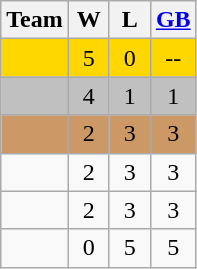<table class="wikitable" style="text-align:center;">
<tr>
<th>Team</th>
<th width=20px>W</th>
<th width=20px>L</th>
<th width=20px><a href='#'>GB</a></th>
</tr>
<tr bgcolor=gold>
<td align="left"></td>
<td>5</td>
<td>0</td>
<td>--</td>
</tr>
<tr bgcolor=silver>
<td align="left"></td>
<td>4</td>
<td>1</td>
<td>1</td>
</tr>
<tr bgcolor="CC9966">
<td align="left"></td>
<td>2</td>
<td>3</td>
<td>3</td>
</tr>
<tr>
<td align="left"></td>
<td>2</td>
<td>3</td>
<td>3</td>
</tr>
<tr align="center">
<td align="left"></td>
<td>2</td>
<td>3</td>
<td>3</td>
</tr>
<tr align="center">
<td align="left"></td>
<td>0</td>
<td>5</td>
<td>5</td>
</tr>
</table>
